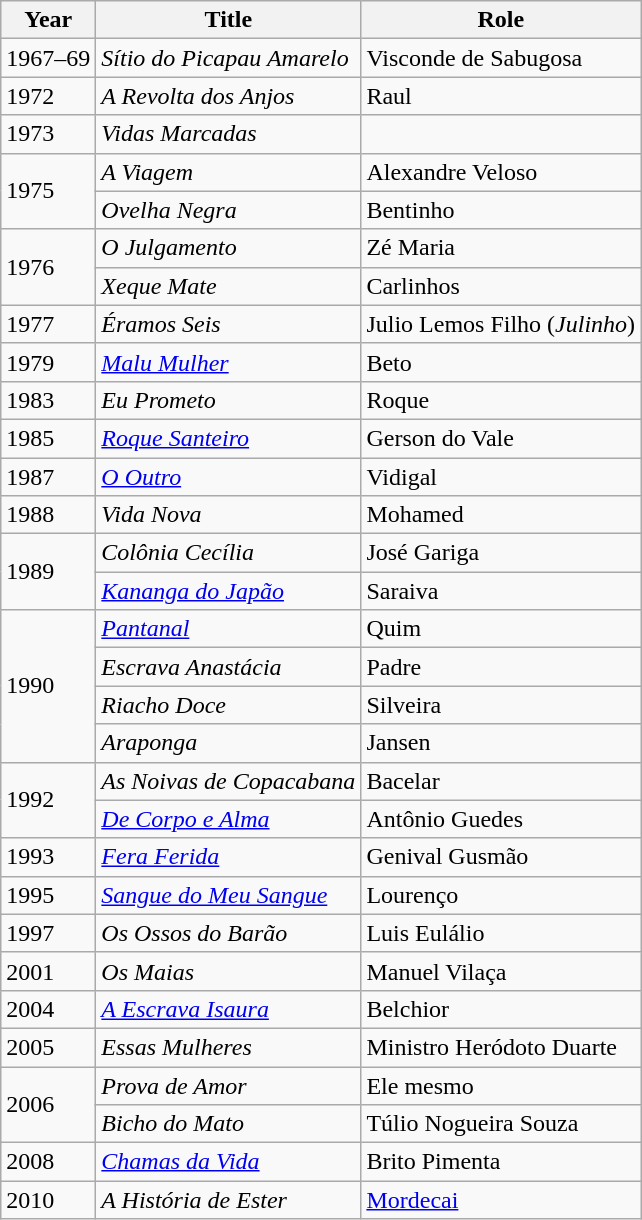<table class="wikitable">
<tr>
<th>Year</th>
<th>Title</th>
<th>Role</th>
</tr>
<tr>
<td>1967–69</td>
<td><em>Sítio do Picapau Amarelo</em></td>
<td>Visconde de Sabugosa</td>
</tr>
<tr>
<td>1972</td>
<td><em>A Revolta dos Anjos</em></td>
<td>Raul</td>
</tr>
<tr>
<td>1973</td>
<td><em>Vidas Marcadas</em></td>
<td></td>
</tr>
<tr>
<td rowspan="2">1975</td>
<td><em>A Viagem</em></td>
<td>Alexandre Veloso</td>
</tr>
<tr>
<td><em>Ovelha Negra</em></td>
<td>Bentinho</td>
</tr>
<tr>
<td rowspan="2">1976</td>
<td><em>O Julgamento</em></td>
<td>Zé Maria</td>
</tr>
<tr>
<td><em>Xeque Mate</em></td>
<td>Carlinhos</td>
</tr>
<tr>
<td>1977</td>
<td><em>Éramos Seis</em></td>
<td>Julio Lemos Filho (<em>Julinho</em>)</td>
</tr>
<tr>
<td>1979</td>
<td><em><a href='#'>Malu Mulher</a></em></td>
<td>Beto</td>
</tr>
<tr>
<td>1983</td>
<td><em>Eu Prometo</em></td>
<td>Roque</td>
</tr>
<tr>
<td>1985</td>
<td><em><a href='#'>Roque Santeiro</a></em></td>
<td>Gerson do Vale</td>
</tr>
<tr>
<td>1987</td>
<td><em><a href='#'>O Outro</a></em></td>
<td>Vidigal</td>
</tr>
<tr>
<td>1988</td>
<td><em>Vida Nova</em></td>
<td>Mohamed</td>
</tr>
<tr>
<td rowspan="2">1989</td>
<td><em>Colônia Cecília</em></td>
<td>José Gariga</td>
</tr>
<tr>
<td><em><a href='#'>Kananga do Japão</a></em></td>
<td>Saraiva</td>
</tr>
<tr>
<td rowspan="4">1990</td>
<td><em><a href='#'>Pantanal</a></em></td>
<td>Quim</td>
</tr>
<tr>
<td><em>Escrava Anastácia</em></td>
<td>Padre</td>
</tr>
<tr>
<td><em>Riacho Doce</em></td>
<td>Silveira</td>
</tr>
<tr>
<td><em>Araponga</em></td>
<td>Jansen</td>
</tr>
<tr>
<td rowspan="2">1992</td>
<td><em>As Noivas de Copacabana</em></td>
<td>Bacelar</td>
</tr>
<tr>
<td><em><a href='#'>De Corpo e Alma</a></em></td>
<td>Antônio Guedes</td>
</tr>
<tr>
<td>1993</td>
<td><em><a href='#'>Fera Ferida</a></em></td>
<td>Genival Gusmão</td>
</tr>
<tr>
<td>1995</td>
<td><em><a href='#'>Sangue do Meu Sangue</a></em></td>
<td>Lourenço</td>
</tr>
<tr>
<td>1997</td>
<td><em>Os Ossos do Barão</em></td>
<td>Luis Eulálio</td>
</tr>
<tr>
<td>2001</td>
<td><em>Os Maias</em></td>
<td>Manuel Vilaça</td>
</tr>
<tr>
<td>2004</td>
<td><em><a href='#'>A Escrava Isaura</a></em></td>
<td>Belchior</td>
</tr>
<tr>
<td>2005</td>
<td><em>Essas Mulheres</em></td>
<td>Ministro Heródoto Duarte</td>
</tr>
<tr>
<td rowspan="2">2006</td>
<td><em>Prova de Amor</em></td>
<td>Ele mesmo</td>
</tr>
<tr>
<td><em>Bicho do Mato</em></td>
<td>Túlio Nogueira Souza</td>
</tr>
<tr>
<td>2008</td>
<td><em><a href='#'>Chamas da Vida</a></em></td>
<td>Brito Pimenta</td>
</tr>
<tr>
<td>2010</td>
<td><em>A História de Ester</em></td>
<td><a href='#'>Mordecai</a></td>
</tr>
</table>
